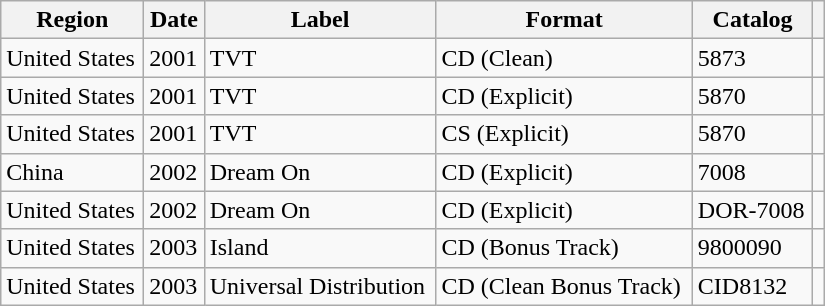<table class="wikitable" width="550">
<tr>
<th align="left" valign="top">Region</th>
<th align="left" valign="top">Date</th>
<th align="left" valign="top">Label</th>
<th align="left" valign="top">Format</th>
<th align="left" valign="top">Catalog</th>
<th align="left" valign="top"></th>
</tr>
<tr>
<td align="left" valign="top">United States</td>
<td align="left" valign="top">2001</td>
<td align="left" valign="top">TVT</td>
<td align="left" valign="top">CD (Clean)</td>
<td align="left" valign="top">5873</td>
<td align="left" valign="top"></td>
</tr>
<tr>
<td align="left" valign="top">United States</td>
<td align="left" valign="top">2001</td>
<td align="left" valign="top">TVT</td>
<td align="left" valign="top">CD (Explicit)</td>
<td align="left" valign="top">5870</td>
<td align="left" valign="top"></td>
</tr>
<tr>
<td align="left" valign="top">United States</td>
<td align="left" valign="top">2001</td>
<td align="left" valign="top">TVT</td>
<td align="left" valign="top">CS (Explicit)</td>
<td align="left" valign="top">5870</td>
<td align="left" valign="top"></td>
</tr>
<tr>
<td align="left" valign="top">China</td>
<td align="left" valign="top">2002</td>
<td align="left" valign="top">Dream On</td>
<td align="left" valign="top">CD (Explicit)</td>
<td align="left" valign="top">7008</td>
<td align="left" valign="top"></td>
</tr>
<tr>
<td align="left" valign="top">United States</td>
<td align="left" valign="top">2002</td>
<td align="left" valign="top">Dream On</td>
<td align="left" valign="top">CD (Explicit)</td>
<td align="left" valign="top">DOR-7008</td>
<td align="left" valign="top"></td>
</tr>
<tr>
<td align="left" valign="top">United States</td>
<td align="left" valign="top">2003</td>
<td align="left" valign="top">Island</td>
<td align="left" valign="top">CD (Bonus Track)</td>
<td align="left" valign="top">9800090</td>
<td align="left" valign="top"></td>
</tr>
<tr>
<td align="left" valign="top">United States</td>
<td align="left" valign="top">2003</td>
<td align="left" valign="top">Universal Distribution</td>
<td align="left" valign="top">CD (Clean Bonus Track)</td>
<td align="left" valign="top">CID8132</td>
<td align="left" valign="top"></td>
</tr>
</table>
